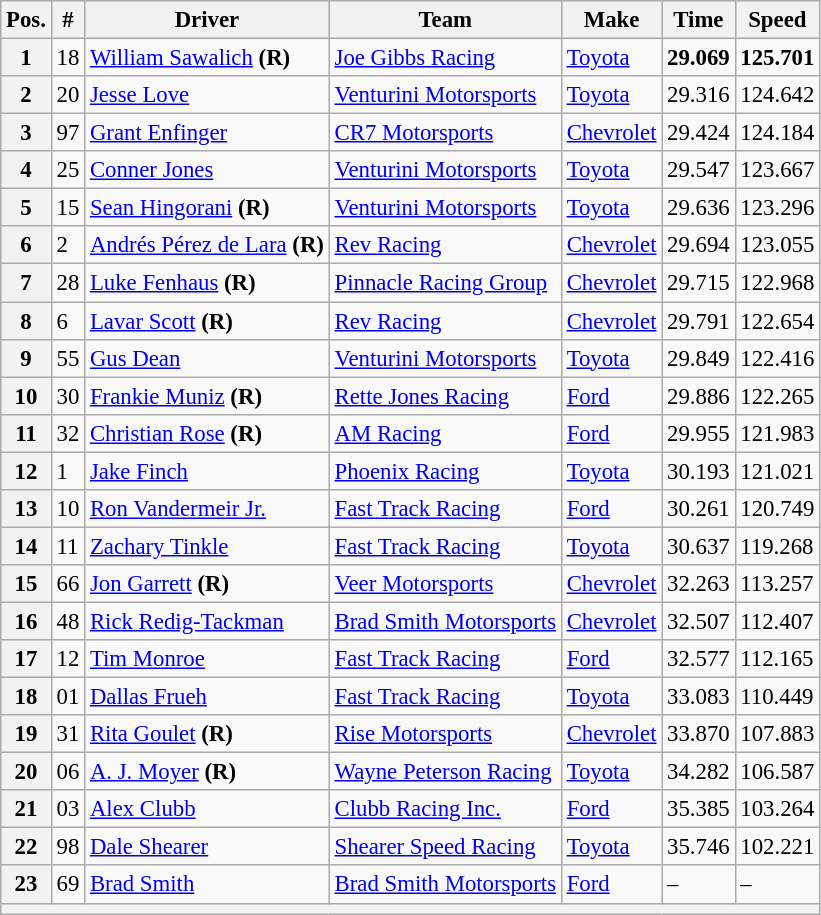<table class="wikitable" style="font-size:95%">
<tr>
<th>Pos.</th>
<th>#</th>
<th>Driver</th>
<th>Team</th>
<th>Make</th>
<th>Time</th>
<th>Speed</th>
</tr>
<tr>
<th>1</th>
<td>18</td>
<td><a href='#'>William Sawalich</a> <strong>(R)</strong></td>
<td><a href='#'>Joe Gibbs Racing</a></td>
<td><a href='#'>Toyota</a></td>
<td><strong>29.069</strong></td>
<td><strong>125.701</strong></td>
</tr>
<tr>
<th>2</th>
<td>20</td>
<td><a href='#'>Jesse Love</a></td>
<td><a href='#'>Venturini Motorsports</a></td>
<td><a href='#'>Toyota</a></td>
<td>29.316</td>
<td>124.642</td>
</tr>
<tr>
<th>3</th>
<td>97</td>
<td><a href='#'>Grant Enfinger</a></td>
<td><a href='#'>CR7 Motorsports</a></td>
<td><a href='#'>Chevrolet</a></td>
<td>29.424</td>
<td>124.184</td>
</tr>
<tr>
<th>4</th>
<td>25</td>
<td><a href='#'>Conner Jones</a></td>
<td><a href='#'>Venturini Motorsports</a></td>
<td><a href='#'>Toyota</a></td>
<td>29.547</td>
<td>123.667</td>
</tr>
<tr>
<th>5</th>
<td>15</td>
<td><a href='#'>Sean Hingorani</a> <strong>(R)</strong></td>
<td><a href='#'>Venturini Motorsports</a></td>
<td><a href='#'>Toyota</a></td>
<td>29.636</td>
<td>123.296</td>
</tr>
<tr>
<th>6</th>
<td>2</td>
<td><a href='#'>Andrés Pérez de Lara</a> <strong>(R)</strong></td>
<td><a href='#'>Rev Racing</a></td>
<td><a href='#'>Chevrolet</a></td>
<td>29.694</td>
<td>123.055</td>
</tr>
<tr>
<th>7</th>
<td>28</td>
<td><a href='#'>Luke Fenhaus</a> <strong>(R)</strong></td>
<td><a href='#'>Pinnacle Racing Group</a></td>
<td><a href='#'>Chevrolet</a></td>
<td>29.715</td>
<td>122.968</td>
</tr>
<tr>
<th>8</th>
<td>6</td>
<td><a href='#'>Lavar Scott</a> <strong>(R)</strong></td>
<td><a href='#'>Rev Racing</a></td>
<td><a href='#'>Chevrolet</a></td>
<td>29.791</td>
<td>122.654</td>
</tr>
<tr>
<th>9</th>
<td>55</td>
<td><a href='#'>Gus Dean</a></td>
<td><a href='#'>Venturini Motorsports</a></td>
<td><a href='#'>Toyota</a></td>
<td>29.849</td>
<td>122.416</td>
</tr>
<tr>
<th>10</th>
<td>30</td>
<td><a href='#'>Frankie Muniz</a> <strong>(R)</strong></td>
<td><a href='#'>Rette Jones Racing</a></td>
<td><a href='#'>Ford</a></td>
<td>29.886</td>
<td>122.265</td>
</tr>
<tr>
<th>11</th>
<td>32</td>
<td><a href='#'>Christian Rose</a> <strong>(R)</strong></td>
<td><a href='#'>AM Racing</a></td>
<td><a href='#'>Ford</a></td>
<td>29.955</td>
<td>121.983</td>
</tr>
<tr>
<th>12</th>
<td>1</td>
<td><a href='#'>Jake Finch</a></td>
<td><a href='#'>Phoenix Racing</a></td>
<td><a href='#'>Toyota</a></td>
<td>30.193</td>
<td>121.021</td>
</tr>
<tr>
<th>13</th>
<td>10</td>
<td><a href='#'>Ron Vandermeir Jr.</a></td>
<td><a href='#'>Fast Track Racing</a></td>
<td><a href='#'>Ford</a></td>
<td>30.261</td>
<td>120.749</td>
</tr>
<tr>
<th>14</th>
<td>11</td>
<td><a href='#'>Zachary Tinkle</a></td>
<td><a href='#'>Fast Track Racing</a></td>
<td><a href='#'>Toyota</a></td>
<td>30.637</td>
<td>119.268</td>
</tr>
<tr>
<th>15</th>
<td>66</td>
<td><a href='#'>Jon Garrett</a> <strong>(R)</strong></td>
<td><a href='#'>Veer Motorsports</a></td>
<td><a href='#'>Chevrolet</a></td>
<td>32.263</td>
<td>113.257</td>
</tr>
<tr>
<th>16</th>
<td>48</td>
<td><a href='#'>Rick Redig-Tackman</a></td>
<td><a href='#'>Brad Smith Motorsports</a></td>
<td><a href='#'>Chevrolet</a></td>
<td>32.507</td>
<td>112.407</td>
</tr>
<tr>
<th>17</th>
<td>12</td>
<td><a href='#'>Tim Monroe</a></td>
<td><a href='#'>Fast Track Racing</a></td>
<td><a href='#'>Ford</a></td>
<td>32.577</td>
<td>112.165</td>
</tr>
<tr>
<th>18</th>
<td>01</td>
<td><a href='#'>Dallas Frueh</a></td>
<td><a href='#'>Fast Track Racing</a></td>
<td><a href='#'>Toyota</a></td>
<td>33.083</td>
<td>110.449</td>
</tr>
<tr>
<th>19</th>
<td>31</td>
<td><a href='#'>Rita Goulet</a> <strong>(R)</strong></td>
<td><a href='#'>Rise Motorsports</a></td>
<td><a href='#'>Chevrolet</a></td>
<td>33.870</td>
<td>107.883</td>
</tr>
<tr>
<th>20</th>
<td>06</td>
<td><a href='#'>A. J. Moyer</a> <strong>(R)</strong></td>
<td><a href='#'>Wayne Peterson Racing</a></td>
<td><a href='#'>Toyota</a></td>
<td>34.282</td>
<td>106.587</td>
</tr>
<tr>
<th>21</th>
<td>03</td>
<td><a href='#'>Alex Clubb</a></td>
<td><a href='#'>Clubb Racing Inc.</a></td>
<td><a href='#'>Ford</a></td>
<td>35.385</td>
<td>103.264</td>
</tr>
<tr>
<th>22</th>
<td>98</td>
<td><a href='#'>Dale Shearer</a></td>
<td><a href='#'>Shearer Speed Racing</a></td>
<td><a href='#'>Toyota</a></td>
<td>35.746</td>
<td>102.221</td>
</tr>
<tr>
<th>23</th>
<td>69</td>
<td><a href='#'>Brad Smith</a></td>
<td><a href='#'>Brad Smith Motorsports</a></td>
<td><a href='#'>Ford</a></td>
<td>–</td>
<td>–</td>
</tr>
<tr>
<th colspan="7"></th>
</tr>
</table>
